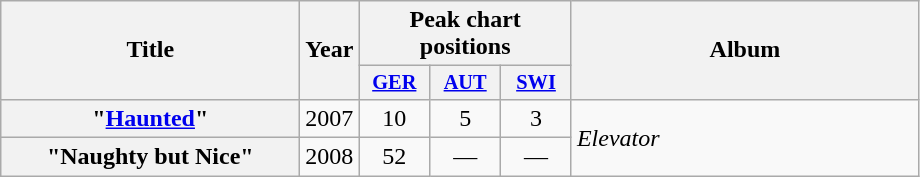<table class="wikitable plainrowheaders" style="text-align:center;">
<tr>
<th scope="col" rowspan="2"  style="width:12em;">Title</th>
<th scope="col" rowspan="2" style="width:2em;">Year</th>
<th scope="col" colspan="3">Peak chart positions</th>
<th scope="col" rowspan="2" style="width:14em;">Album</th>
</tr>
<tr>
<th style="width:3em;font-size:85%"><a href='#'>GER</a><br></th>
<th style="width:3em;font-size:85%"><a href='#'>AUT</a><br></th>
<th style="width:3em;font-size:85%"><a href='#'>SWI</a><br></th>
</tr>
<tr>
<th scope="row">"<a href='#'>Haunted</a>"</th>
<td align="center">2007</td>
<td align="center">10</td>
<td align="center">5</td>
<td align="center">3</td>
<td align="left" rowspan="2"><em>Elevator</em></td>
</tr>
<tr>
<th scope="row">"Naughty but Nice"</th>
<td align="center">2008</td>
<td align="center">52</td>
<td align="center">—</td>
<td align="center">—</td>
</tr>
</table>
